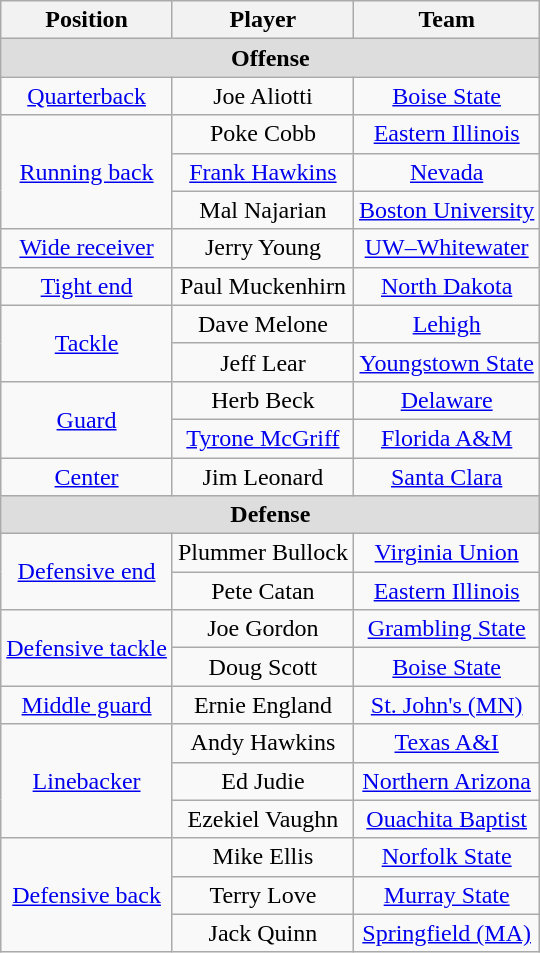<table class="wikitable">
<tr>
<th>Position</th>
<th>Player</th>
<th>Team</th>
</tr>
<tr>
<td colspan="3" style="text-align:center; background:#ddd;"><strong>Offense </strong></td>
</tr>
<tr style="text-align:center;">
<td><a href='#'>Quarterback</a></td>
<td>Joe Aliotti</td>
<td><a href='#'>Boise State</a></td>
</tr>
<tr style="text-align:center;">
<td rowspan="3"><a href='#'>Running back</a></td>
<td>Poke Cobb</td>
<td><a href='#'>Eastern Illinois</a></td>
</tr>
<tr style="text-align:center;">
<td><a href='#'>Frank Hawkins</a></td>
<td><a href='#'>Nevada</a></td>
</tr>
<tr style="text-align:center;">
<td>Mal Najarian</td>
<td><a href='#'>Boston University</a></td>
</tr>
<tr style="text-align:center;">
<td><a href='#'>Wide receiver</a></td>
<td>Jerry Young</td>
<td><a href='#'>UW–Whitewater</a></td>
</tr>
<tr style="text-align:center;">
<td><a href='#'>Tight end</a></td>
<td>Paul Muckenhirn</td>
<td><a href='#'>North Dakota</a></td>
</tr>
<tr style="text-align:center;">
<td rowspan="2"><a href='#'>Tackle</a></td>
<td>Dave Melone</td>
<td><a href='#'>Lehigh</a></td>
</tr>
<tr style="text-align:center;">
<td>Jeff Lear</td>
<td><a href='#'>Youngstown State</a></td>
</tr>
<tr style="text-align:center;">
<td rowspan="2"><a href='#'>Guard</a></td>
<td>Herb Beck</td>
<td><a href='#'>Delaware</a></td>
</tr>
<tr style="text-align:center;">
<td><a href='#'>Tyrone McGriff</a></td>
<td><a href='#'>Florida A&M</a></td>
</tr>
<tr style="text-align:center;">
<td><a href='#'>Center</a></td>
<td>Jim Leonard</td>
<td><a href='#'>Santa Clara</a></td>
</tr>
<tr>
<td colspan="3" style="text-align:center; background:#ddd;"><strong>Defense</strong></td>
</tr>
<tr style="text-align:center;">
<td rowspan="2"><a href='#'>Defensive end</a></td>
<td>Plummer Bullock</td>
<td><a href='#'>Virginia Union</a></td>
</tr>
<tr style="text-align:center;">
<td>Pete Catan</td>
<td><a href='#'>Eastern Illinois</a></td>
</tr>
<tr style="text-align:center;">
<td rowspan="2"><a href='#'>Defensive tackle</a></td>
<td>Joe Gordon</td>
<td><a href='#'>Grambling State</a></td>
</tr>
<tr style="text-align:center;">
<td>Doug Scott</td>
<td><a href='#'>Boise State</a></td>
</tr>
<tr style="text-align:center;">
<td><a href='#'>Middle guard</a></td>
<td>Ernie England</td>
<td><a href='#'>St. John's (MN)</a></td>
</tr>
<tr style="text-align:center;">
<td rowspan="3"><a href='#'>Linebacker</a></td>
<td>Andy Hawkins</td>
<td><a href='#'>Texas A&I</a></td>
</tr>
<tr style="text-align:center;">
<td>Ed Judie</td>
<td><a href='#'>Northern Arizona</a></td>
</tr>
<tr style="text-align:center;">
<td>Ezekiel Vaughn</td>
<td><a href='#'>Ouachita Baptist</a></td>
</tr>
<tr style="text-align:center;">
<td rowspan="3"><a href='#'>Defensive back</a></td>
<td>Mike Ellis</td>
<td><a href='#'>Norfolk State</a></td>
</tr>
<tr style="text-align:center;">
<td>Terry Love</td>
<td><a href='#'>Murray State</a></td>
</tr>
<tr style="text-align:center;">
<td>Jack Quinn</td>
<td><a href='#'>Springfield (MA)</a></td>
</tr>
</table>
